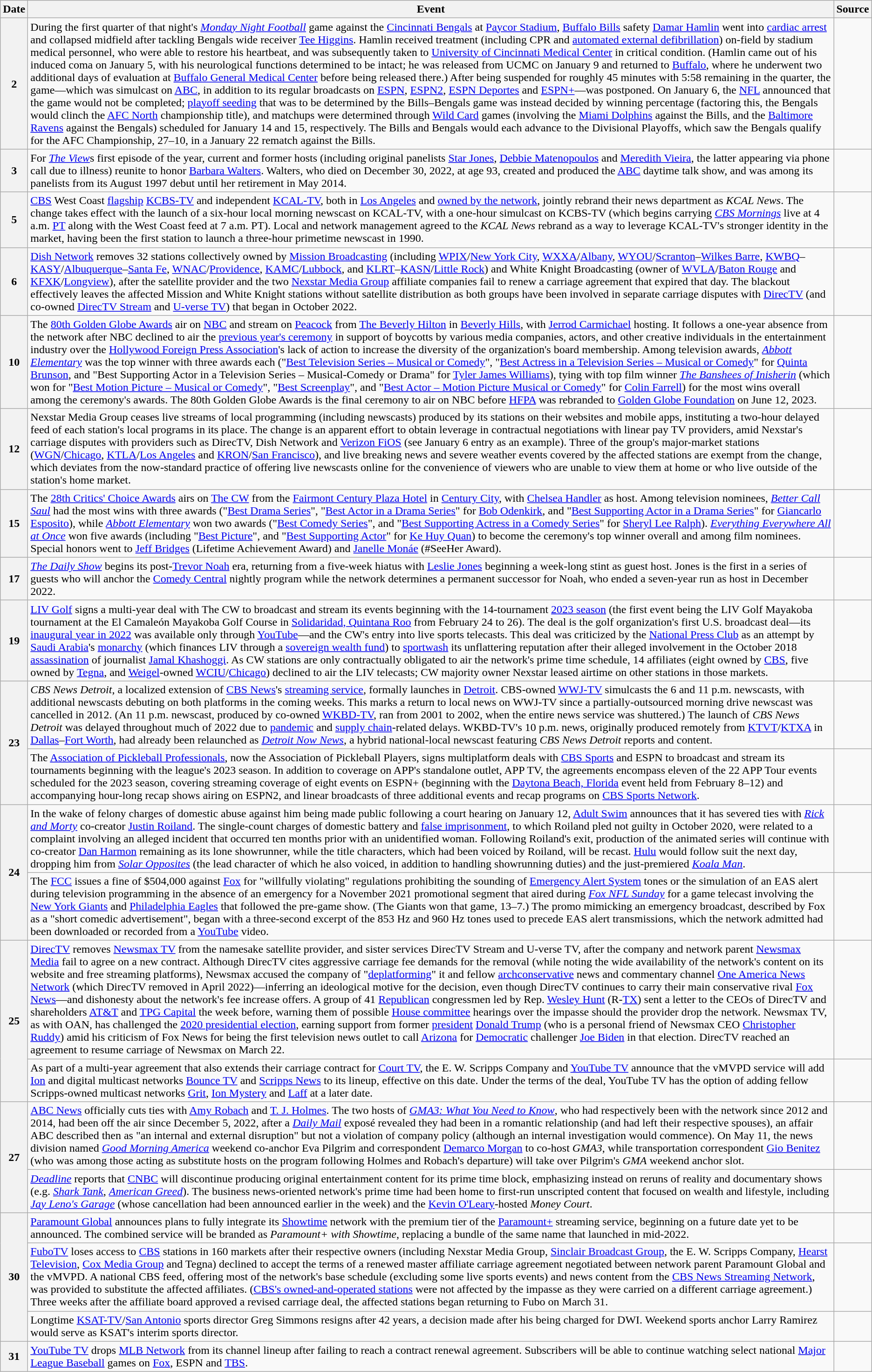<table class="wikitable">
<tr>
<th>Date</th>
<th>Event</th>
<th>Source</th>
</tr>
<tr>
<th>2</th>
<td>During the first quarter of that night's <em><a href='#'>Monday Night Football</a></em> game against the <a href='#'>Cincinnati Bengals</a> at <a href='#'>Paycor Stadium</a>, <a href='#'>Buffalo Bills</a> safety <a href='#'>Damar Hamlin</a> went into <a href='#'>cardiac arrest</a> and collapsed midfield after tackling Bengals wide receiver <a href='#'>Tee Higgins</a>. Hamlin received treatment (including CPR and <a href='#'>automated external defibrillation</a>) on-field by stadium medical personnel, who were able to restore his heartbeat, and was subsequently taken to <a href='#'>University of Cincinnati Medical Center</a> in critical condition. (Hamlin came out of his induced coma on January 5, with his neurological functions determined to be intact; he was released from UCMC on January 9 and returned to <a href='#'>Buffalo</a>, where he underwent two additional days of evaluation at <a href='#'>Buffalo General Medical Center</a> before being released there.) After being suspended for roughly 45 minutes with 5:58 remaining in the quarter, the game—which was simulcast on <a href='#'>ABC</a>, in addition to its regular broadcasts on <a href='#'>ESPN</a>, <a href='#'>ESPN2</a>, <a href='#'>ESPN Deportes</a> and <a href='#'>ESPN+</a>—was postponed. On January 6, the <a href='#'>NFL</a> announced that the game would not be completed; <a href='#'>playoff seeding</a> that was to be determined by the Bills–Bengals game was instead decided by winning percentage (factoring this, the Bengals would clinch the <a href='#'>AFC North</a> championship title), and matchups were determined through <a href='#'>Wild Card</a> games (involving the <a href='#'>Miami Dolphins</a> against the Bills, and the <a href='#'>Baltimore Ravens</a> against the Bengals) scheduled for January 14 and 15, respectively. The Bills and Bengals would each advance to the Divisional Playoffs, which saw the Bengals qualify for the AFC Championship, 27–10, in a January 22 rematch against the Bills.</td>
<td><br><br></td>
</tr>
<tr>
<th>3</th>
<td>For <em><a href='#'>The View</a></em>s first episode of the year, current and former hosts (including original panelists <a href='#'>Star Jones</a>, <a href='#'>Debbie Matenopoulos</a> and <a href='#'>Meredith Vieira</a>, the latter appearing via phone call due to illness) reunite to honor <a href='#'>Barbara Walters</a>. Walters, who died on December 30, 2022, at age 93, created and produced the <a href='#'>ABC</a> daytime talk show, and was among its panelists from its August 1997 debut until her retirement in May 2014.</td>
<td></td>
</tr>
<tr>
<th>5</th>
<td><a href='#'>CBS</a> West Coast <a href='#'>flagship</a> <a href='#'>KCBS-TV</a> and independent <a href='#'>KCAL-TV</a>, both in <a href='#'>Los Angeles</a> and <a href='#'>owned by the network</a>, jointly rebrand their news department as <em>KCAL News</em>. The change takes effect with the launch of a six-hour local morning newscast on KCAL-TV, with a one-hour simulcast on KCBS-TV (which begins carrying <em><a href='#'>CBS Mornings</a></em> live at 4 a.m. <a href='#'>PT</a> along with the West Coast feed at 7 a.m. PT). Local and network management agreed to the <em>KCAL News</em> rebrand as a way to leverage KCAL-TV's stronger identity in the market, having been the first station to launch a three-hour primetime newscast in 1990.</td>
<td></td>
</tr>
<tr>
<th>6</th>
<td><a href='#'>Dish Network</a> removes 32 stations collectively owned by <a href='#'>Mission Broadcasting</a> (including <a href='#'>WPIX</a>/<a href='#'>New York City</a>, <a href='#'>WXXA</a>/<a href='#'>Albany</a>, <a href='#'>WYOU</a>/<a href='#'>Scranton</a>–<a href='#'>Wilkes Barre</a>, <a href='#'>KWBQ</a>–<a href='#'>KASY</a>/<a href='#'>Albuquerque</a>–<a href='#'>Santa Fe</a>, <a href='#'>WNAC</a>/<a href='#'>Providence</a>, <a href='#'>KAMC</a>/<a href='#'>Lubbock</a>, and <a href='#'>KLRT</a>–<a href='#'>KASN</a>/<a href='#'>Little Rock</a>) and White Knight Broadcasting (owner of <a href='#'>WVLA</a>/<a href='#'>Baton Rouge</a> and <a href='#'>KFXK</a>/<a href='#'>Longview</a>), after the satellite provider and the two <a href='#'>Nexstar Media Group</a> affiliate companies fail to renew a carriage agreement that expired that day. The blackout effectively leaves the affected Mission and White Knight stations without satellite distribution as both groups have been involved in separate carriage disputes with <a href='#'>DirecTV</a> (and co-owned <a href='#'>DirecTV Stream</a> and <a href='#'>U-verse TV</a>) that began in October 2022.</td>
<td><br></td>
</tr>
<tr>
<th>10</th>
<td>The <a href='#'>80th Golden Globe Awards</a> air on <a href='#'>NBC</a> and stream on <a href='#'>Peacock</a> from <a href='#'>The Beverly Hilton</a> in <a href='#'>Beverly Hills</a>, with <a href='#'>Jerrod Carmichael</a> hosting. It follows a one-year absence from the network after NBC declined to air the <a href='#'>previous year's ceremony</a> in support of boycotts by various media companies, actors, and other creative individuals in the entertainment industry over the <a href='#'>Hollywood Foreign Press Association</a>'s lack of action to increase the diversity of the organization's board membership. Among television awards, <em><a href='#'>Abbott Elementary</a></em> was the top winner with three awards each ("<a href='#'>Best Television Series – Musical or Comedy</a>", "<a href='#'>Best Actress in a Television Series – Musical or Comedy</a>" for <a href='#'>Quinta Brunson</a>, and "Best Supporting Actor in a Television Series – Musical-Comedy or Drama" for <a href='#'>Tyler James Williams</a>), tying with top film winner <em><a href='#'>The Banshees of Inisherin</a></em> (which won for "<a href='#'>Best Motion Picture – Musical or Comedy</a>", "<a href='#'>Best Screenplay</a>", and "<a href='#'>Best Actor – Motion Picture Musical or Comedy</a>" for <a href='#'>Colin Farrell</a>) for the most wins overall among the ceremony's awards. The 80th Golden Globe Awards is the final ceremony to air on NBC before <a href='#'>HFPA</a> was rebranded to <a href='#'>Golden Globe Foundation</a> on June 12, 2023.</td>
<td><br></td>
</tr>
<tr>
<th>12</th>
<td>Nexstar Media Group ceases live streams of local programming (including newscasts) produced by its stations on their websites and mobile apps, instituting a two-hour delayed feed of each station's local programs in its place. The change is an apparent effort to obtain leverage in contractual negotiations with linear pay TV providers, amid Nexstar's carriage disputes with providers such as DirecTV, Dish Network and <a href='#'>Verizon FiOS</a> (see January 6 entry as an example). Three of the group's major-market stations (<a href='#'>WGN</a>/<a href='#'>Chicago</a>, <a href='#'>KTLA</a>/<a href='#'>Los Angeles</a> and <a href='#'>KRON</a>/<a href='#'>San Francisco</a>), and live breaking news and severe weather events covered by the affected stations are exempt from the change, which deviates from the now-standard practice of offering live newscasts online for the convenience of viewers who are unable to view them at home or who live outside of the station's home market.</td>
<td></td>
</tr>
<tr>
<th>15</th>
<td>The <a href='#'>28th Critics' Choice Awards</a> airs on <a href='#'>The CW</a> from the <a href='#'>Fairmont Century Plaza Hotel</a> in <a href='#'>Century City</a>, with <a href='#'>Chelsea Handler</a> as host. Among television nominees, <em><a href='#'>Better Call Saul</a></em> had the most wins with three awards ("<a href='#'>Best Drama Series</a>", "<a href='#'>Best Actor in a Drama Series</a>" for <a href='#'>Bob Odenkirk</a>, and "<a href='#'>Best Supporting Actor in a Drama Series</a>" for <a href='#'>Giancarlo Esposito</a>), while <em><a href='#'>Abbott Elementary</a></em> won two awards ("<a href='#'>Best Comedy Series</a>", and "<a href='#'>Best Supporting Actress in a Comedy Series</a>" for <a href='#'>Sheryl Lee Ralph</a>). <em><a href='#'>Everything Everywhere All at Once</a></em> won five awards (including "<a href='#'>Best Picture</a>", and "<a href='#'>Best Supporting Actor</a>" for <a href='#'>Ke Huy Quan</a>) to become the ceremony's top winner overall and among film nominees. Special honors went to <a href='#'>Jeff Bridges</a> (Lifetime Achievement Award) and <a href='#'>Janelle Monáe</a> (#SeeHer Award).</td>
<td><br></td>
</tr>
<tr>
<th>17</th>
<td><em><a href='#'>The Daily Show</a></em> begins its post-<a href='#'>Trevor Noah</a> era, returning from a five-week hiatus with <a href='#'>Leslie Jones</a> beginning a week-long stint as guest host. Jones is the first in a series of guests who will anchor the <a href='#'>Comedy Central</a> nightly program while the network determines a permanent successor for Noah, who ended a seven-year run as host in December 2022.</td>
<td></td>
</tr>
<tr>
<th>19</th>
<td><a href='#'>LIV Golf</a> signs a multi-year deal with The CW to broadcast and stream its events beginning with the 14-tournament <a href='#'>2023 season</a> (the first event being the LIV Golf Mayakoba tournament at the El Camaleón Mayakoba Golf Course in <a href='#'>Solidaridad, Quintana Roo</a> from February 24 to 26). The deal is the golf organization's first U.S. broadcast deal—its <a href='#'>inaugural year in 2022</a> was available only through <a href='#'>YouTube</a>—and the CW's entry into live sports telecasts. This deal was criticized by the <a href='#'>National Press Club</a> as an attempt by <a href='#'>Saudi Arabia</a>'s <a href='#'>monarchy</a> (which finances LIV through a <a href='#'>sovereign wealth fund</a>) to <a href='#'>sportwash</a> its unflattering reputation after their alleged involvement in the October 2018 <a href='#'>assassination</a> of journalist <a href='#'>Jamal Khashoggi</a>. As CW stations are only contractually obligated to air the network's prime time schedule, 14 affiliates (eight owned by <a href='#'>CBS</a>, five owned by <a href='#'>Tegna</a>, and <a href='#'>Weigel</a>-owned <a href='#'>WCIU</a>/<a href='#'>Chicago</a>) declined to air the LIV telecasts; CW majority owner Nexstar leased airtime on other stations in those markets.</td>
<td><br><br></td>
</tr>
<tr>
<th rowspan="2">23</th>
<td><em>CBS News Detroit</em>, a localized extension of <a href='#'>CBS News</a>'s <a href='#'>streaming service</a>, formally launches in <a href='#'>Detroit</a>. CBS-owned <a href='#'>WWJ-TV</a> simulcasts the 6 and 11 p.m. newscasts, with additional newscasts debuting on both platforms in the coming weeks. This marks a return to local news on WWJ-TV since a partially-outsourced morning drive newscast was cancelled in 2012. (An 11 p.m. newscast, produced by co-owned <a href='#'>WKBD-TV</a>, ran from 2001 to 2002, when the entire news service was shuttered.) The launch of <em>CBS News Detroit</em> was delayed throughout much of 2022 due to <a href='#'>pandemic</a> and <a href='#'>supply chain</a>-related delays. WKBD-TV's 10 p.m. news, originally produced remotely from <a href='#'>KTVT</a>/<a href='#'>KTXA</a> in <a href='#'>Dallas</a>–<a href='#'>Fort Worth</a>, had already been relaunched as <em><a href='#'>Detroit Now News</a></em>, a hybrid national-local newscast featuring <em>CBS News Detroit</em> reports and content.</td>
<td><br><br></td>
</tr>
<tr>
<td>The <a href='#'>Association of Pickleball Professionals</a>, now the Association of Pickleball Players, signs multiplatform deals with <a href='#'>CBS Sports</a> and ESPN to broadcast and stream its tournaments beginning with the league's 2023 season. In addition to coverage on APP's standalone outlet, APP TV, the agreements encompass eleven of the 22 APP Tour events scheduled for the 2023 season, covering streaming coverage of eight events on ESPN+ (beginning with the <a href='#'>Daytona Beach, Florida</a> event held from February 8–12) and accompanying hour-long recap shows airing on ESPN2, and linear broadcasts of three additional events and recap programs on <a href='#'>CBS Sports Network</a>.</td>
<td><br></td>
</tr>
<tr>
<th rowspan="2">24</th>
<td>In the wake of felony charges of domestic abuse against him being made public following a court hearing on January 12, <a href='#'>Adult Swim</a> announces that it has severed ties with <em><a href='#'>Rick and Morty</a></em> co-creator <a href='#'>Justin Roiland</a>. The single-count charges of domestic battery and <a href='#'>false imprisonment</a>, to which Roiland pled not guilty in October 2020, were related to a complaint involving an alleged incident that occurred ten months prior with an unidentified woman. Following Roiland's exit, production of the animated series will continue with co-creator <a href='#'>Dan Harmon</a> remaining as its lone showrunner, while the title characters, which had been voiced by Roiland, will be recast. <a href='#'>Hulu</a> would follow suit the next day, dropping him from <em><a href='#'>Solar Opposites</a></em> (the lead character of which he also voiced, in addition to handling showrunning duties) and the just-premiered <em><a href='#'>Koala Man</a></em>.</td>
<td><br></td>
</tr>
<tr>
<td>The <a href='#'>FCC</a> issues a fine of $504,000 against <a href='#'>Fox</a> for "willfully violating" regulations prohibiting the sounding of <a href='#'>Emergency Alert System</a> tones or the simulation of an EAS alert during television programming in the absence of an emergency for a November 2021 promotional segment that aired during <em><a href='#'>Fox NFL Sunday</a></em> for a game telecast involving the <a href='#'>New York Giants</a> and <a href='#'>Philadelphia Eagles</a> that followed the pre-game show. (The Giants won that game, 13–7.) The promo mimicking an emergency broadcast, described by Fox as a "short comedic advertisement", began with a three-second excerpt of the 853 Hz and 960 Hz tones used to precede EAS alert transmissions, which the network admitted had been downloaded or recorded from a <a href='#'>YouTube</a> video.</td>
<td></td>
</tr>
<tr>
<th rowspan="2">25</th>
<td><a href='#'>DirecTV</a> removes <a href='#'>Newsmax TV</a> from the namesake satellite provider, and sister services DirecTV Stream and U-verse TV, after the company and network parent <a href='#'>Newsmax Media</a> fail to agree on a new contract. Although DirecTV cites aggressive carriage fee demands for the removal (while noting the wide availability of the network's content on its website and free streaming platforms), Newsmax accused the company of "<a href='#'>deplatforming</a>" it and fellow <a href='#'>archconservative</a> news and commentary channel <a href='#'>One America News Network</a> (which DirecTV removed in April 2022)—inferring an ideological motive for the decision, even though DirecTV continues to carry their main conservative rival <a href='#'>Fox News</a>—and dishonesty about the network's fee increase offers. A group of 41 <a href='#'>Republican</a> congressmen led by Rep. <a href='#'>Wesley Hunt</a> (R-<a href='#'>TX</a>) sent a letter to the CEOs of DirecTV and shareholders <a href='#'>AT&T</a> and <a href='#'>TPG Capital</a> the week before, warning them of possible <a href='#'>House committee</a> hearings over the impasse should the provider drop the network. Newsmax TV, as with OAN, has challenged the <a href='#'>2020 presidential election</a>, earning support from former <a href='#'>president</a> <a href='#'>Donald Trump</a> (who is a personal friend of Newsmax CEO <a href='#'>Christopher Ruddy</a>) amid his criticism of Fox News for being the first television news outlet to call <a href='#'>Arizona</a> for <a href='#'>Democratic</a> challenger <a href='#'>Joe Biden</a> in that election. DirecTV reached an agreement to resume carriage of Newsmax on March 22.</td>
<td><br></td>
</tr>
<tr>
<td>As part of a multi-year agreement that also extends their carriage contract for <a href='#'>Court TV</a>, the E. W. Scripps Company and <a href='#'>YouTube TV</a> announce that the vMVPD service will add <a href='#'>Ion</a> and digital multicast networks <a href='#'>Bounce TV</a> and <a href='#'>Scripps News</a> to its lineup, effective on this date. Under the terms of the deal, YouTube TV has the option of adding fellow Scripps-owned multicast networks <a href='#'>Grit</a>, <a href='#'>Ion Mystery</a> and <a href='#'>Laff</a> at a later date.</td>
<td></td>
</tr>
<tr>
<th rowspan=2>27</th>
<td><a href='#'>ABC News</a> officially cuts ties with <a href='#'>Amy Robach</a> and <a href='#'>T. J. Holmes</a>. The two hosts of <em><a href='#'>GMA3: What You Need to Know</a></em>, who had respectively been with the network since 2012 and 2014, had been off the air since December 5, 2022, after a <em><a href='#'>Daily Mail</a></em> exposé revealed they had been in a romantic relationship (and had left their respective spouses), an affair ABC described then as "an internal and external disruption" but not a violation of company policy (although an internal investigation would commence). On May 11, the news division named <em><a href='#'>Good Morning America</a></em> weekend co-anchor Eva Pilgrim and correspondent <a href='#'>Demarco Morgan</a> to co-host <em>GMA3</em>, while transportation correspondent <a href='#'>Gio Benitez</a> (who was among those acting as substitute hosts on the program following Holmes and Robach's departure) will take over Pilgrim's <em>GMA</em> weekend anchor slot.</td>
<td></td>
</tr>
<tr>
<td><em><a href='#'>Deadline</a></em> reports that <a href='#'>CNBC</a> will discontinue producing original entertainment content for its prime time block, emphasizing instead on reruns of reality and documentary shows (e.g. <em><a href='#'>Shark Tank</a></em>, <em><a href='#'>American Greed</a></em>). The business news-oriented network's prime time had been home to first-run unscripted content that focused on wealth and lifestyle, including <em><a href='#'>Jay Leno's Garage</a></em> (whose cancellation had been announced earlier in the week) and the <a href='#'>Kevin O'Leary</a>-hosted <em>Money Court</em>.</td>
<td></td>
</tr>
<tr>
<th rowspan="3">30</th>
<td><a href='#'>Paramount Global</a> announces plans to fully integrate its <a href='#'>Showtime</a> network with the premium tier of the <a href='#'>Paramount+</a> streaming service, beginning on a future date yet to be announced. The combined service will be branded as <em>Paramount+ with Showtime</em>, replacing a bundle of the same name that launched in mid-2022.</td>
<td></td>
</tr>
<tr>
<td><a href='#'>FuboTV</a> loses access to <a href='#'>CBS</a> stations in 160 markets after their respective owners (including Nexstar Media Group, <a href='#'>Sinclair Broadcast Group</a>, the E. W. Scripps Company, <a href='#'>Hearst Television</a>, <a href='#'>Cox Media Group</a> and Tegna) declined to accept the terms of a renewed master affiliate carriage agreement negotiated between network parent Paramount Global and the vMVPD. A national CBS feed, offering most of the network's base schedule (excluding some live sports events) and news content from the <a href='#'>CBS News Streaming Network</a>, was provided to substitute the affected affiliates. (<a href='#'>CBS's owned-and-operated stations</a> were not affected by the impasse as they were carried on a different carriage agreement.) Three weeks after the affiliate board approved a revised carriage deal, the affected stations began returning to Fubo on March 31.</td>
<td></td>
</tr>
<tr>
<td>Longtime <a href='#'>KSAT-TV</a>/<a href='#'>San Antonio</a> sports director Greg Simmons resigns after 42 years, a decision made after his being charged for DWI. Weekend sports anchor Larry Ramirez would serve as KSAT's interim sports director.</td>
<td></td>
</tr>
<tr>
<th>31</th>
<td><a href='#'>YouTube TV</a> drops <a href='#'>MLB Network</a> from its channel lineup after failing to reach a contract renewal agreement. Subscribers will be able to continue watching select national <a href='#'>Major League Baseball</a> games on <a href='#'>Fox</a>, ESPN and <a href='#'>TBS</a>.</td>
<td></td>
</tr>
</table>
